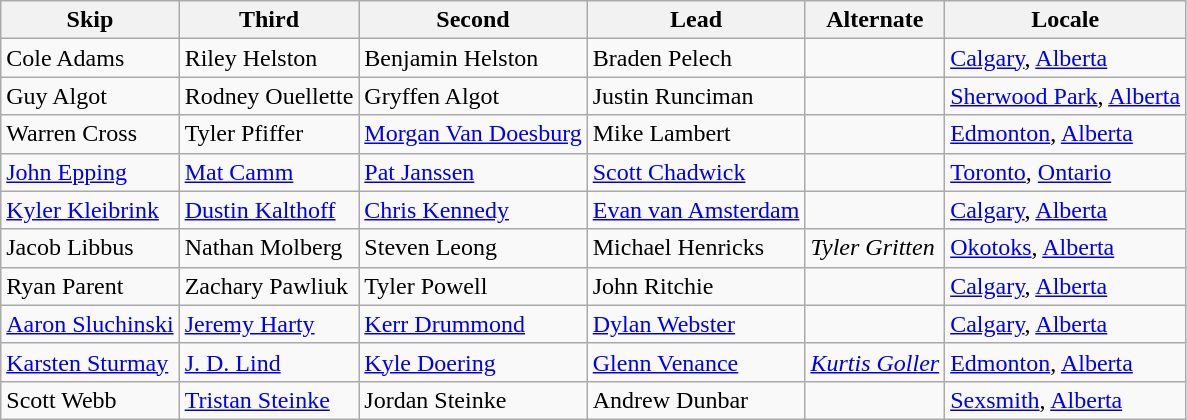<table class=wikitable>
<tr>
<th scope="col">Skip</th>
<th scope="col">Third</th>
<th scope="col">Second</th>
<th scope="col">Lead</th>
<th scope="col">Alternate</th>
<th scope="col">Locale</th>
</tr>
<tr>
<td>Cole Adams</td>
<td>Riley Helston</td>
<td>Benjamin Helston</td>
<td>Braden Pelech</td>
<td></td>
<td> <a href='#'>Calgary</a>, <a href='#'>Alberta</a></td>
</tr>
<tr>
<td>Guy Algot</td>
<td>Rodney Ouellette</td>
<td>Gryffen Algot</td>
<td>Justin Runciman</td>
<td></td>
<td> <a href='#'>Sherwood Park</a>, <a href='#'>Alberta</a></td>
</tr>
<tr>
<td>Warren Cross</td>
<td>Tyler Pfiffer</td>
<td><a href='#'>Morgan Van Doesburg</a></td>
<td>Mike Lambert</td>
<td></td>
<td> <a href='#'>Edmonton</a>, <a href='#'>Alberta</a></td>
</tr>
<tr>
<td><a href='#'>John Epping</a></td>
<td><a href='#'>Mat Camm</a></td>
<td><a href='#'>Pat Janssen</a></td>
<td><a href='#'>Scott Chadwick</a></td>
<td></td>
<td> <a href='#'>Toronto</a>, <a href='#'>Ontario</a></td>
</tr>
<tr>
<td><a href='#'>Kyler Kleibrink</a></td>
<td><a href='#'>Dustin Kalthoff</a></td>
<td><a href='#'>Chris Kennedy</a></td>
<td><a href='#'>Evan van Amsterdam</a></td>
<td></td>
<td> <a href='#'>Calgary</a>, <a href='#'>Alberta</a></td>
</tr>
<tr>
<td>Jacob Libbus</td>
<td>Nathan Molberg</td>
<td>Steven Leong</td>
<td>Michael Henricks</td>
<td><em>Tyler Gritten</em></td>
<td> <a href='#'>Okotoks</a>, <a href='#'>Alberta</a></td>
</tr>
<tr>
<td>Ryan Parent</td>
<td>Zachary Pawliuk</td>
<td>Tyler Powell</td>
<td>John Ritchie</td>
<td></td>
<td> <a href='#'>Calgary</a>, <a href='#'>Alberta</a></td>
</tr>
<tr>
<td><a href='#'>Aaron Sluchinski</a></td>
<td><a href='#'>Jeremy Harty</a></td>
<td><a href='#'>Kerr Drummond</a></td>
<td><a href='#'>Dylan Webster</a></td>
<td></td>
<td> <a href='#'>Calgary</a>, <a href='#'>Alberta</a></td>
</tr>
<tr>
<td><a href='#'>Karsten Sturmay</a></td>
<td><a href='#'>J. D. Lind</a></td>
<td><a href='#'>Kyle Doering</a></td>
<td><a href='#'>Glenn Venance</a></td>
<td><em><a href='#'>Kurtis Goller</a></em></td>
<td> <a href='#'>Edmonton</a>, <a href='#'>Alberta</a></td>
</tr>
<tr>
<td>Scott Webb</td>
<td><a href='#'>Tristan Steinke</a></td>
<td>Jordan Steinke</td>
<td>Andrew Dunbar</td>
<td></td>
<td> <a href='#'>Sexsmith</a>, <a href='#'>Alberta</a></td>
</tr>
</table>
